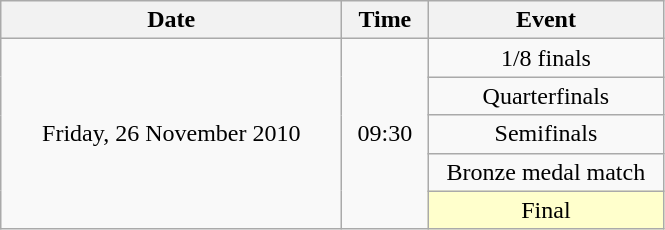<table class = "wikitable" style="text-align:center;">
<tr>
<th width=220>Date</th>
<th width=50>Time</th>
<th width=150>Event</th>
</tr>
<tr>
<td rowspan=5>Friday, 26 November 2010</td>
<td rowspan=5>09:30</td>
<td>1/8 finals</td>
</tr>
<tr>
<td>Quarterfinals</td>
</tr>
<tr>
<td>Semifinals</td>
</tr>
<tr>
<td>Bronze medal match</td>
</tr>
<tr>
<td bgcolor=ffffcc>Final</td>
</tr>
</table>
